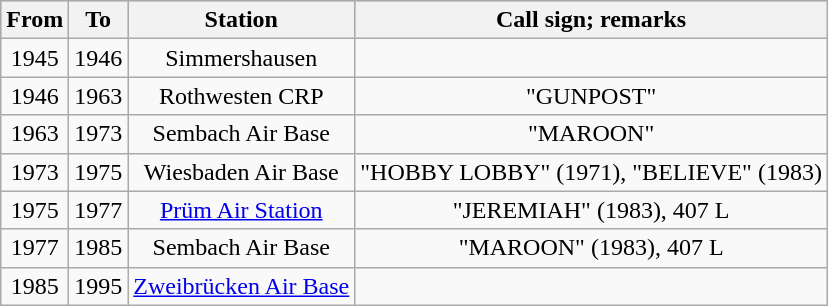<table class="wikitable sortable" style="text-align:center">
<tr style="background:#80C0FF">
<th>From</th>
<th>To</th>
<th>Station</th>
<th>Call sign; remarks</th>
</tr>
<tr>
<td>1945</td>
<td>1946</td>
<td>Simmershausen</td>
<td></td>
</tr>
<tr>
<td>1946</td>
<td>1963</td>
<td>Rothwesten CRP</td>
<td>"GUNPOST"</td>
</tr>
<tr>
<td>1963</td>
<td>1973</td>
<td>Sembach Air Base</td>
<td>"MAROON"</td>
</tr>
<tr>
<td>1973</td>
<td>1975</td>
<td>Wiesbaden Air Base</td>
<td>"HOBBY LOBBY" (1971), "BELIEVE" (1983)</td>
</tr>
<tr>
<td>1975</td>
<td>1977</td>
<td><a href='#'>Prüm Air Station</a></td>
<td>"JEREMIAH" (1983), 407 L</td>
</tr>
<tr>
<td>1977</td>
<td>1985</td>
<td>Sembach Air Base</td>
<td>"MAROON" (1983), 407 L</td>
</tr>
<tr>
<td>1985</td>
<td>1995</td>
<td><a href='#'>Zweibrücken Air Base</a></td>
<td></td>
</tr>
</table>
